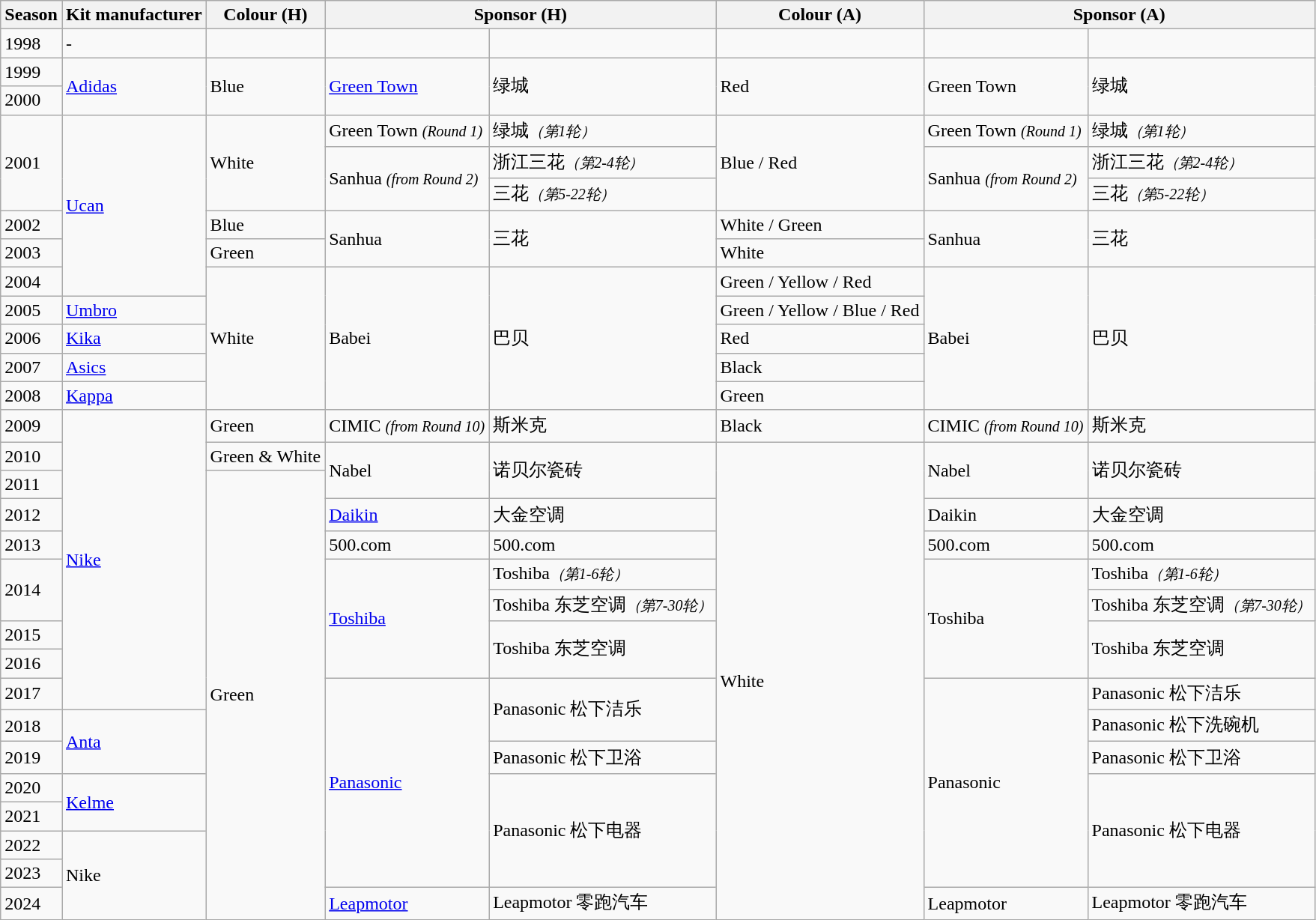<table class="wikitable + sortable">
<tr>
<th>Season</th>
<th>Kit manufacturer</th>
<th>Colour (H)</th>
<th colspan="2">Sponsor (H)</th>
<th>Colour (A)</th>
<th colspan="2">Sponsor (A)</th>
</tr>
<tr>
<td>1998</td>
<td>-</td>
<td></td>
<td></td>
<td></td>
<td></td>
<td></td>
<td></td>
</tr>
<tr>
<td>1999</td>
<td rowspan="2"><a href='#'>Adidas</a></td>
<td rowspan="2">Blue</td>
<td rowspan="2"><a href='#'>Green Town</a></td>
<td rowspan="2">绿城</td>
<td rowspan="2">Red</td>
<td rowspan="2">Green Town</td>
<td rowspan="2">绿城</td>
</tr>
<tr>
<td>2000</td>
</tr>
<tr>
<td rowspan="3">2001</td>
<td rowspan="6"><a href='#'>Ucan</a></td>
<td rowspan="3">White</td>
<td>Green Town <em><small>(Round 1)</small></em></td>
<td>绿城<em><small>（第1轮）</small></em></td>
<td rowspan="3">Blue / Red</td>
<td>Green Town <em><small>(Round 1)</small></em></td>
<td>绿城<em><small>（第1轮）</small></em></td>
</tr>
<tr>
<td rowspan="2">Sanhua <em><small>(from Round 2)</small></em></td>
<td>浙江三花<small><em>（第2-4轮）</em></small></td>
<td rowspan="2">Sanhua <em><small>(from Round 2)</small></em></td>
<td>浙江三花<small><em>（第2-4轮）</em></small></td>
</tr>
<tr>
<td>三花<em><small>（第5-22轮）</small></em></td>
<td>三花<em><small>（第5-22轮）</small></em></td>
</tr>
<tr>
<td>2002</td>
<td>Blue</td>
<td rowspan="2">Sanhua</td>
<td rowspan="2">三花</td>
<td>White / Green</td>
<td rowspan="2">Sanhua</td>
<td rowspan="2">三花</td>
</tr>
<tr>
<td>2003</td>
<td>Green</td>
<td>White</td>
</tr>
<tr>
<td>2004</td>
<td rowspan="5">White</td>
<td rowspan="5">Babei</td>
<td rowspan="5">巴贝</td>
<td>Green / Yellow / Red</td>
<td rowspan="5">Babei</td>
<td rowspan="5">巴贝</td>
</tr>
<tr>
<td>2005</td>
<td><a href='#'>Umbro</a></td>
<td>Green / Yellow / Blue / Red</td>
</tr>
<tr>
<td>2006</td>
<td><a href='#'>Kika</a></td>
<td>Red</td>
</tr>
<tr>
<td>2007</td>
<td><a href='#'>Asics</a></td>
<td>Black</td>
</tr>
<tr>
<td>2008</td>
<td><a href='#'>Kappa</a></td>
<td>Green</td>
</tr>
<tr>
<td>2009</td>
<td rowspan="10"><a href='#'>Nike</a></td>
<td>Green</td>
<td>CIMIC <em><small>(from Round 10)</small></em></td>
<td>斯米克</td>
<td>Black</td>
<td>CIMIC <em><small>(from Round 10)</small></em></td>
<td>斯米克</td>
</tr>
<tr>
<td>2010</td>
<td>Green & White</td>
<td rowspan="2">Nabel</td>
<td rowspan="2">诺贝尔瓷砖</td>
<td rowspan="16">White</td>
<td rowspan="2">Nabel</td>
<td rowspan="2">诺贝尔瓷砖</td>
</tr>
<tr>
<td>2011</td>
<td rowspan="15">Green</td>
</tr>
<tr>
<td>2012</td>
<td><a href='#'>Daikin</a></td>
<td>大金空调</td>
<td>Daikin</td>
<td>大金空调</td>
</tr>
<tr>
<td>2013</td>
<td>500.com</td>
<td>500.com</td>
<td>500.com</td>
<td>500.com</td>
</tr>
<tr>
<td rowspan="2">2014</td>
<td rowspan="4"><a href='#'>Toshiba</a></td>
<td>Toshiba<small><em>（第1-6轮）</em></small></td>
<td rowspan="4">Toshiba</td>
<td>Toshiba<small><em>（第1-6轮）</em></small></td>
</tr>
<tr>
<td>Toshiba 东芝空调<small><em>（第7-30轮）</em></small></td>
<td>Toshiba 东芝空调<small><em>（第7-30轮）</em></small></td>
</tr>
<tr>
<td>2015</td>
<td rowspan="2">Toshiba 东芝空调</td>
<td rowspan="2">Toshiba 东芝空调</td>
</tr>
<tr>
<td>2016</td>
</tr>
<tr>
<td>2017</td>
<td rowspan="7"><a href='#'>Panasonic</a></td>
<td rowspan="2">Panasonic 松下洁乐</td>
<td rowspan="7">Panasonic</td>
<td>Panasonic 松下洁乐</td>
</tr>
<tr>
<td>2018</td>
<td rowspan="2"><a href='#'>Anta</a></td>
<td>Panasonic 松下洗碗机</td>
</tr>
<tr>
<td>2019</td>
<td>Panasonic 松下卫浴</td>
<td>Panasonic 松下卫浴</td>
</tr>
<tr>
<td>2020</td>
<td rowspan="2"><a href='#'>Kelme</a></td>
<td rowspan="4">Panasonic 松下电器</td>
<td rowspan="4">Panasonic 松下电器</td>
</tr>
<tr>
<td>2021</td>
</tr>
<tr>
<td>2022</td>
<td rowspan="3">Nike</td>
</tr>
<tr>
<td>2023</td>
</tr>
<tr>
<td>2024</td>
<td><a href='#'>Leapmotor</a></td>
<td>Leapmotor 零跑汽车</td>
<td>Leapmotor</td>
<td>Leapmotor 零跑汽车</td>
</tr>
</table>
